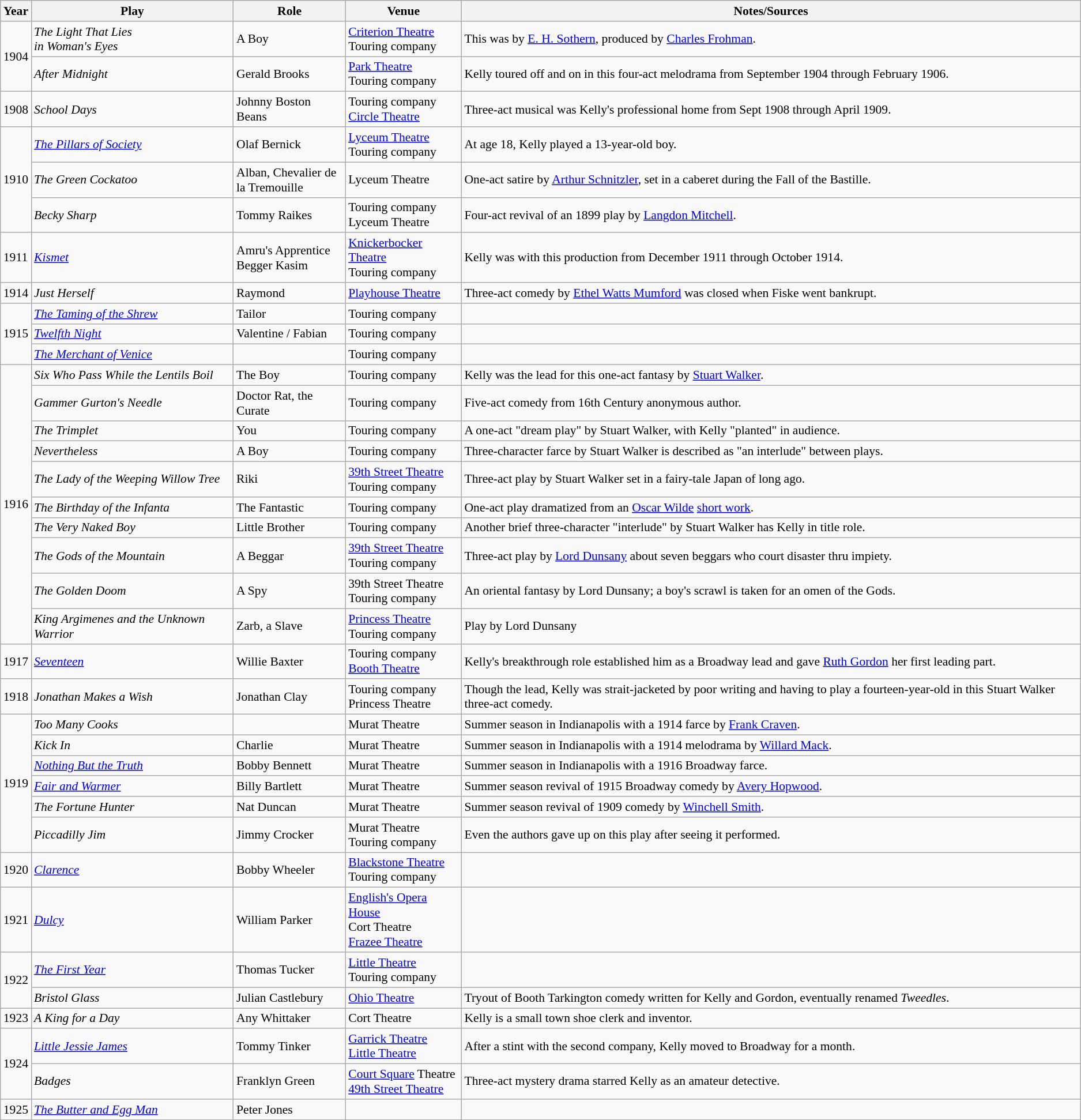<table class="wikitable sortable plainrowheaders" style="font-size: 90%">
<tr>
<th scope="col">Year</th>
<th scope="col">Play</th>
<th scope="col">Role</th>
<th scope="col">Venue</th>
<th scope="col">Notes/Sources</th>
</tr>
<tr>
<td rowspan=2>1904</td>
<td><em>The Light That Lies<br>in Woman's Eyes</em></td>
<td>A Boy</td>
<td><a href='#'>Criterion Theatre</a><br>Touring company</td>
<td>This was by <a href='#'>E. H. Sothern</a>, produced by <a href='#'>Charles Frohman</a>.</td>
</tr>
<tr>
<td><em>After Midnight</em></td>
<td>Gerald Brooks</td>
<td><a href='#'>Park Theatre</a><br>Touring company</td>
<td>Kelly toured off and on in this four-act melodrama from September 1904 through February 1906.</td>
</tr>
<tr>
<td>1908</td>
<td><em>School Days</em></td>
<td>Johnny Boston Beans</td>
<td>Touring company<br><a href='#'>Circle Theatre</a></td>
<td>Three-act musical was Kelly's professional home from Sept 1908 through April 1909.</td>
</tr>
<tr>
<td rowspan=3>1910</td>
<td><em><a href='#'>The Pillars of Society</a></em></td>
<td>Olaf Bernick</td>
<td><a href='#'>Lyceum Theatre</a><br>Touring company</td>
<td>At age 18, Kelly played a 13-year-old boy.</td>
</tr>
<tr>
<td><em>The Green Cockatoo</em></td>
<td>Alban, Chevalier de<br>la Tremouille</td>
<td>Lyceum Theatre</td>
<td>One-act satire by <a href='#'>Arthur Schnitzler</a>, set in a caberet during the Fall of the Bastille.</td>
</tr>
<tr>
<td><em>Becky Sharp</em></td>
<td>Tommy Raikes</td>
<td>Touring company<br>Lyceum Theatre</td>
<td>Four-act revival of an 1899 play by <a href='#'>Langdon Mitchell</a>.</td>
</tr>
<tr>
<td>1911</td>
<td><em><a href='#'>Kismet</a></em></td>
<td>Amru's Apprentice<br>Begger Kasim</td>
<td><a href='#'>Knickerbocker Theatre</a><br>Touring company</td>
<td>Kelly was with this production from December 1911 through October 1914.</td>
</tr>
<tr>
<td>1914</td>
<td><em>Just Herself</em></td>
<td>Raymond</td>
<td><a href='#'>Playhouse Theatre</a></td>
<td>Three-act comedy by <a href='#'>Ethel Watts Mumford</a> was closed when Fiske went bankrupt.</td>
</tr>
<tr>
<td rowspan=3>1915</td>
<td><em><a href='#'>The Taming of the Shrew</a></em></td>
<td>Tailor</td>
<td>Touring company</td>
<td></td>
</tr>
<tr>
<td><em><a href='#'>Twelfth Night</a></em></td>
<td>Valentine / Fabian</td>
<td>Touring company</td>
<td></td>
</tr>
<tr>
<td><em><a href='#'>The Merchant of Venice</a></em></td>
<td></td>
<td>Touring company</td>
<td></td>
</tr>
<tr>
<td rowspan=10>1916</td>
<td><em>Six Who Pass While the Lentils Boil</em></td>
<td>The Boy</td>
<td>Touring company</td>
<td>Kelly was the lead for this one-act fantasy by <a href='#'>Stuart Walker</a>.</td>
</tr>
<tr>
<td><em>Gammer Gurton's Needle</em></td>
<td>Doctor Rat, the Curate</td>
<td>Touring company</td>
<td>Five-act comedy from 16th Century anonymous author.</td>
</tr>
<tr>
<td><em>The Trimplet</em></td>
<td>You</td>
<td>Touring company</td>
<td>A one-act "dream play" by Stuart Walker, with Kelly "planted" in audience.</td>
</tr>
<tr>
<td><em>Nevertheless</em></td>
<td>A Boy</td>
<td>Touring company</td>
<td>Three-character farce by Stuart Walker is described as "an interlude" between plays.</td>
</tr>
<tr>
<td><em>The Lady of the Weeping Willow Tree</em></td>
<td>Riki</td>
<td><a href='#'>39th Street Theatre</a><br>Touring company</td>
<td>Three-act play by Stuart Walker set in a fairy-tale Japan of long ago.</td>
</tr>
<tr>
<td><em>The Birthday of the Infanta</em></td>
<td>The Fantastic</td>
<td>Touring company</td>
<td>One-act play dramatized from an <a href='#'>Oscar Wilde</a> <a href='#'>short work</a>.</td>
</tr>
<tr>
<td><em>The Very Naked Boy</em></td>
<td>Little Brother</td>
<td>Touring company</td>
<td>Another brief three-character "interlude" by Stuart Walker has Kelly in title role.</td>
</tr>
<tr>
<td><em>The Gods of the Mountain</em></td>
<td>A Beggar</td>
<td><a href='#'>39th Street Theatre</a><br>Touring company</td>
<td>Three-act play by <a href='#'>Lord Dunsany</a> about seven beggars who court disaster thru impiety.</td>
</tr>
<tr>
<td><em>The Golden Doom</em></td>
<td>A Spy</td>
<td>39th Street Theatre<br>Touring company</td>
<td>An oriental fantasy by Lord Dunsany; a boy's scrawl is taken for an omen of the Gods.</td>
</tr>
<tr>
<td><em>King Argimenes and the Unknown Warrior</em></td>
<td>Zarb, a Slave</td>
<td><a href='#'>Princess Theatre</a><br>Touring company</td>
<td>Play by Lord Dunsany</td>
</tr>
<tr>
<td>1917</td>
<td><em><a href='#'>Seventeen</a></em></td>
<td>Willie Baxter</td>
<td>Touring company<br><a href='#'>Booth Theatre</a></td>
<td>Kelly's breakthrough role established him as a Broadway lead and gave <a href='#'>Ruth Gordon</a> her first leading part.</td>
</tr>
<tr>
<td>1918</td>
<td><em>Jonathan Makes a Wish</em></td>
<td>Jonathan Clay</td>
<td>Touring company<br>Princess Theatre</td>
<td>Though the lead, Kelly was strait-jacketed by poor writing and having to play a fourteen-year-old in this Stuart Walker three-act comedy.</td>
</tr>
<tr>
<td rowspan=6>1919</td>
<td><em>Too Many Cooks</em></td>
<td></td>
<td>Murat Theatre</td>
<td>Summer season in Indianapolis with a 1914 farce by <a href='#'>Frank Craven</a>.</td>
</tr>
<tr>
<td><em>Kick In</em></td>
<td>Charlie</td>
<td>Murat Theatre</td>
<td>Summer season in Indianapolis with a 1914 melodrama by <a href='#'>Willard Mack</a>.</td>
</tr>
<tr>
<td><em><a href='#'>Nothing But the Truth</a></em></td>
<td>Bobby Bennett</td>
<td>Murat Theatre</td>
<td>Summer season in Indianapolis with a 1916 Broadway farce.</td>
</tr>
<tr>
<td><em><a href='#'>Fair and Warmer</a></em></td>
<td>Billy Bartlett</td>
<td>Murat Theatre</td>
<td>Summer season revival of 1915 Broadway comedy by <a href='#'>Avery Hopwood</a>.</td>
</tr>
<tr>
<td><em>The Fortune Hunter</em></td>
<td>Nat Duncan</td>
<td>Murat Theatre</td>
<td>Summer season revival of 1909 comedy by <a href='#'>Winchell Smith</a>.</td>
</tr>
<tr>
<td><em>Piccadilly Jim</em></td>
<td>Jimmy Crocker</td>
<td>Murat Theatre<br>Touring company</td>
<td>Even the authors gave up on this play after seeing it performed.</td>
</tr>
<tr>
<td>1920</td>
<td><em><a href='#'>Clarence</a></em></td>
<td>Bobby Wheeler</td>
<td><a href='#'>Blackstone Theatre</a><br>Touring company</td>
<td></td>
</tr>
<tr>
<td>1921</td>
<td><em><a href='#'>Dulcy</a></em></td>
<td>William Parker</td>
<td><a href='#'>English's Opera House</a><br>Cort Theatre<br><a href='#'>Frazee Theatre</a></td>
<td></td>
</tr>
<tr>
<td rowspan=2>1922</td>
<td><em><a href='#'>The First Year</a></em></td>
<td>Thomas Tucker</td>
<td><a href='#'>Little Theatre</a><br>Touring company</td>
<td></td>
</tr>
<tr>
<td><em>Bristol Glass</em></td>
<td>Julian Castlebury</td>
<td><a href='#'>Ohio Theatre</a></td>
<td>Tryout of Booth Tarkington comedy written for Kelly and Gordon, eventually renamed <em>Tweedles</em>.</td>
</tr>
<tr>
<td>1923</td>
<td><em>A King for a Day</em></td>
<td>Any Whittaker</td>
<td>Cort Theatre</td>
<td>Kelly is a small town shoe clerk and inventor.</td>
</tr>
<tr>
<td rowspan=2>1924</td>
<td><em><a href='#'>Little Jessie James</a></em></td>
<td>Tommy Tinker</td>
<td><a href='#'>Garrick Theatre</a><br><a href='#'>Little Theatre</a></td>
<td>After a stint with the second company, Kelly moved to Broadway for a month.</td>
</tr>
<tr>
<td><em>Badges</em></td>
<td>Franklyn Green</td>
<td><a href='#'>Court Square</a> Theatre<br><a href='#'>49th Street Theatre</a></td>
<td>Three-act mystery drama starred Kelly as an amateur detective.</td>
</tr>
<tr>
<td>1925</td>
<td><em><a href='#'>The Butter and Egg Man</a></em></td>
<td>Peter Jones</td>
<td></td>
<td></td>
</tr>
<tr>
</tr>
</table>
